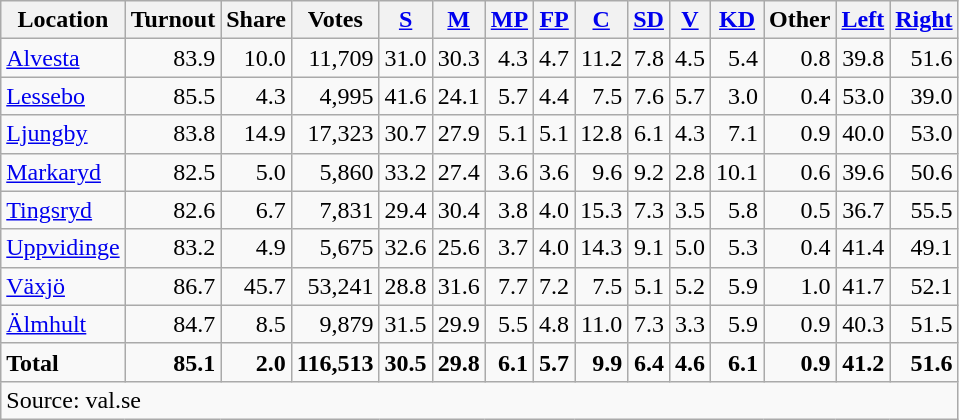<table class="wikitable sortable" style=text-align:right>
<tr>
<th>Location</th>
<th>Turnout</th>
<th>Share</th>
<th>Votes</th>
<th><a href='#'>S</a></th>
<th><a href='#'>M</a></th>
<th><a href='#'>MP</a></th>
<th><a href='#'>FP</a></th>
<th><a href='#'>C</a></th>
<th><a href='#'>SD</a></th>
<th><a href='#'>V</a></th>
<th><a href='#'>KD</a></th>
<th>Other</th>
<th><a href='#'>Left</a></th>
<th><a href='#'>Right</a></th>
</tr>
<tr>
<td align=left><a href='#'>Alvesta</a></td>
<td>83.9</td>
<td>10.0</td>
<td>11,709</td>
<td>31.0</td>
<td>30.3</td>
<td>4.3</td>
<td>4.7</td>
<td>11.2</td>
<td>7.8</td>
<td>4.5</td>
<td>5.4</td>
<td>0.8</td>
<td>39.8</td>
<td>51.6</td>
</tr>
<tr>
<td align=left><a href='#'>Lessebo</a></td>
<td>85.5</td>
<td>4.3</td>
<td>4,995</td>
<td>41.6</td>
<td>24.1</td>
<td>5.7</td>
<td>4.4</td>
<td>7.5</td>
<td>7.6</td>
<td>5.7</td>
<td>3.0</td>
<td>0.4</td>
<td>53.0</td>
<td>39.0</td>
</tr>
<tr>
<td align=left><a href='#'>Ljungby</a></td>
<td>83.8</td>
<td>14.9</td>
<td>17,323</td>
<td>30.7</td>
<td>27.9</td>
<td>5.1</td>
<td>5.1</td>
<td>12.8</td>
<td>6.1</td>
<td>4.3</td>
<td>7.1</td>
<td>0.9</td>
<td>40.0</td>
<td>53.0</td>
</tr>
<tr>
<td align=left><a href='#'>Markaryd</a></td>
<td>82.5</td>
<td>5.0</td>
<td>5,860</td>
<td>33.2</td>
<td>27.4</td>
<td>3.6</td>
<td>3.6</td>
<td>9.6</td>
<td>9.2</td>
<td>2.8</td>
<td>10.1</td>
<td>0.6</td>
<td>39.6</td>
<td>50.6</td>
</tr>
<tr>
<td align=left><a href='#'>Tingsryd</a></td>
<td>82.6</td>
<td>6.7</td>
<td>7,831</td>
<td>29.4</td>
<td>30.4</td>
<td>3.8</td>
<td>4.0</td>
<td>15.3</td>
<td>7.3</td>
<td>3.5</td>
<td>5.8</td>
<td>0.5</td>
<td>36.7</td>
<td>55.5</td>
</tr>
<tr>
<td align=left><a href='#'>Uppvidinge</a></td>
<td>83.2</td>
<td>4.9</td>
<td>5,675</td>
<td>32.6</td>
<td>25.6</td>
<td>3.7</td>
<td>4.0</td>
<td>14.3</td>
<td>9.1</td>
<td>5.0</td>
<td>5.3</td>
<td>0.4</td>
<td>41.4</td>
<td>49.1</td>
</tr>
<tr>
<td align=left><a href='#'>Växjö</a></td>
<td>86.7</td>
<td>45.7</td>
<td>53,241</td>
<td>28.8</td>
<td>31.6</td>
<td>7.7</td>
<td>7.2</td>
<td>7.5</td>
<td>5.1</td>
<td>5.2</td>
<td>5.9</td>
<td>1.0</td>
<td>41.7</td>
<td>52.1</td>
</tr>
<tr>
<td align=left><a href='#'>Älmhult</a></td>
<td>84.7</td>
<td>8.5</td>
<td>9,879</td>
<td>31.5</td>
<td>29.9</td>
<td>5.5</td>
<td>4.8</td>
<td>11.0</td>
<td>7.3</td>
<td>3.3</td>
<td>5.9</td>
<td>0.9</td>
<td>40.3</td>
<td>51.5</td>
</tr>
<tr>
<td align=left><strong>Total</strong></td>
<td><strong>85.1</strong></td>
<td><strong>2.0</strong></td>
<td><strong>116,513</strong></td>
<td><strong>30.5</strong></td>
<td><strong>29.8</strong></td>
<td><strong>6.1</strong></td>
<td><strong>5.7</strong></td>
<td><strong>9.9</strong></td>
<td><strong>6.4</strong></td>
<td><strong>4.6</strong></td>
<td><strong>6.1</strong></td>
<td><strong>0.9</strong></td>
<td><strong>41.2</strong></td>
<td><strong>51.6</strong></td>
</tr>
<tr>
<td align=left colspan=15>Source: val.se </td>
</tr>
</table>
